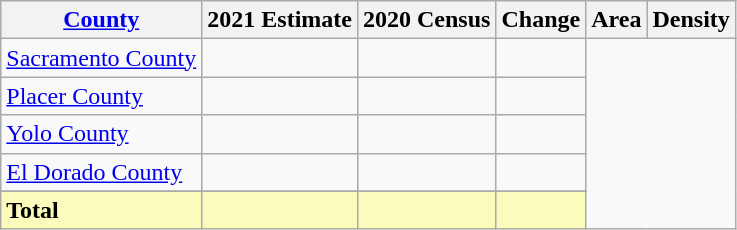<table class="wikitable sortable">
<tr>
<th><a href='#'>County</a></th>
<th>2021 Estimate</th>
<th>2020 Census</th>
<th>Change</th>
<th>Area</th>
<th>Density</th>
</tr>
<tr>
<td><a href='#'>Sacramento County</a></td>
<td></td>
<td></td>
<td></td>
</tr>
<tr>
<td><a href='#'>Placer County</a></td>
<td></td>
<td></td>
<td></td>
</tr>
<tr>
<td><a href='#'>Yolo County</a></td>
<td></td>
<td></td>
<td></td>
</tr>
<tr>
<td><a href='#'>El Dorado County</a></td>
<td></td>
<td></td>
<td></td>
</tr>
<tr>
</tr>
<tr class=sortbottom style="background:#fbfbbb">
<td><strong>Total</strong></td>
<td></td>
<td></td>
<td></td>
</tr>
</table>
